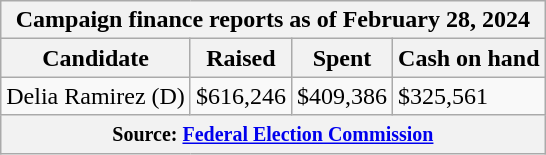<table class="wikitable sortable">
<tr>
<th colspan=4>Campaign finance reports as of February 28, 2024</th>
</tr>
<tr style="text-align:center;">
<th>Candidate</th>
<th>Raised</th>
<th>Spent</th>
<th>Cash on hand</th>
</tr>
<tr>
<td>Delia Ramirez (D)</td>
<td>$616,246</td>
<td>$409,386</td>
<td>$325,561</td>
</tr>
<tr>
<th colspan="4"><small>Source: <a href='#'>Federal Election Commission</a></small></th>
</tr>
</table>
